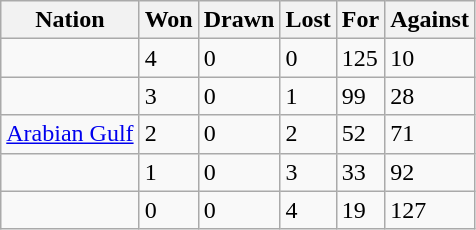<table class="wikitable">
<tr>
<th>Nation</th>
<th>Won</th>
<th>Drawn</th>
<th>Lost</th>
<th>For</th>
<th>Against</th>
</tr>
<tr>
<td></td>
<td>4</td>
<td>0</td>
<td>0</td>
<td>125</td>
<td>10</td>
</tr>
<tr>
<td></td>
<td>3</td>
<td>0</td>
<td>1</td>
<td>99</td>
<td>28</td>
</tr>
<tr>
<td> <a href='#'>Arabian Gulf</a></td>
<td>2</td>
<td>0</td>
<td>2</td>
<td>52</td>
<td>71</td>
</tr>
<tr>
<td></td>
<td>1</td>
<td>0</td>
<td>3</td>
<td>33</td>
<td>92</td>
</tr>
<tr>
<td></td>
<td>0</td>
<td>0</td>
<td>4</td>
<td>19</td>
<td>127</td>
</tr>
</table>
